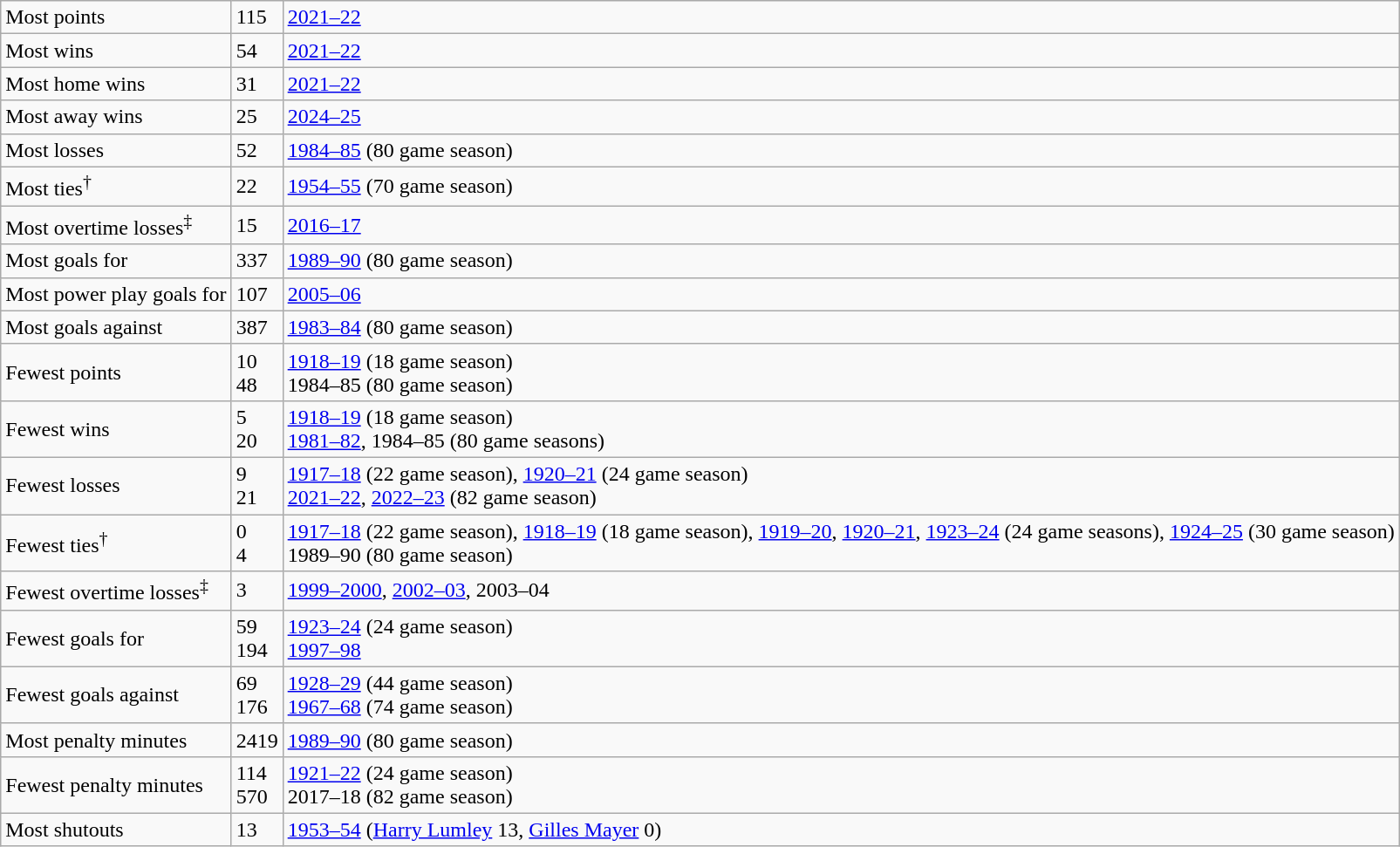<table class="wikitable">
<tr>
<td>Most points</td>
<td>115</td>
<td><a href='#'>2021–22</a></td>
</tr>
<tr>
<td>Most wins</td>
<td>54</td>
<td><a href='#'>2021–22</a></td>
</tr>
<tr>
<td>Most home wins</td>
<td>31</td>
<td><a href='#'>2021–22</a></td>
</tr>
<tr>
<td>Most away wins</td>
<td>25</td>
<td><a href='#'>2024–25</a></td>
</tr>
<tr>
<td>Most losses</td>
<td>52</td>
<td><a href='#'>1984–85</a> (80 game season)</td>
</tr>
<tr hi>
<td>Most ties<sup>†</sup></td>
<td>22</td>
<td><a href='#'>1954–55</a> (70 game season)</td>
</tr>
<tr>
<td>Most overtime losses<sup>‡</sup></td>
<td>15</td>
<td><a href='#'>2016–17</a></td>
</tr>
<tr>
<td>Most goals for</td>
<td>337</td>
<td><a href='#'>1989–90</a> (80 game season)</td>
</tr>
<tr>
<td>Most power play goals for</td>
<td>107</td>
<td><a href='#'>2005–06</a></td>
</tr>
<tr>
<td>Most goals against</td>
<td>387</td>
<td><a href='#'>1983–84</a> (80 game season)</td>
</tr>
<tr>
<td>Fewest points</td>
<td>10<br>48</td>
<td><a href='#'>1918–19</a> (18 game season)<br>1984–85 (80 game season)</td>
</tr>
<tr>
<td>Fewest wins</td>
<td>5<br>20</td>
<td><a href='#'>1918–19</a> (18 game season)<br><a href='#'>1981–82</a>, 1984–85 (80 game seasons)</td>
</tr>
<tr>
<td>Fewest losses</td>
<td>9<br>21</td>
<td><a href='#'>1917–18</a> (22 game season), <a href='#'>1920–21</a> (24 game season)<br><a href='#'>2021–22</a>, <a href='#'>2022–23</a> (82 game season)</td>
</tr>
<tr>
<td>Fewest ties<sup>†</sup></td>
<td>0<br>4</td>
<td><a href='#'>1917–18</a> (22 game season), <a href='#'>1918–19</a> (18 game season), <a href='#'>1919–20</a>, <a href='#'>1920–21</a>, <a href='#'>1923–24</a> (24 game seasons), <a href='#'>1924–25</a> (30 game season)<br>1989–90 (80 game season)</td>
</tr>
<tr>
<td>Fewest overtime losses<sup>‡</sup></td>
<td>3</td>
<td><a href='#'>1999–2000</a>, <a href='#'>2002–03</a>, 2003–04</td>
</tr>
<tr>
<td>Fewest goals for</td>
<td>59<br>194</td>
<td><a href='#'>1923–24</a> (24 game season)<br><a href='#'>1997–98</a></td>
</tr>
<tr>
<td>Fewest goals against</td>
<td>69<br>176</td>
<td><a href='#'>1928–29</a> (44 game season)<br><a href='#'>1967–68</a> (74 game season)</td>
</tr>
<tr>
<td>Most penalty minutes</td>
<td>2419</td>
<td><a href='#'>1989–90</a> (80 game season)</td>
</tr>
<tr>
<td>Fewest penalty minutes</td>
<td>114<br>570</td>
<td><a href='#'>1921–22</a> (24 game season)<br>2017–18 (82 game season)</td>
</tr>
<tr>
<td>Most shutouts</td>
<td>13</td>
<td><a href='#'>1953–54</a> (<a href='#'>Harry Lumley</a> 13, <a href='#'>Gilles Mayer</a> 0)</td>
</tr>
</table>
